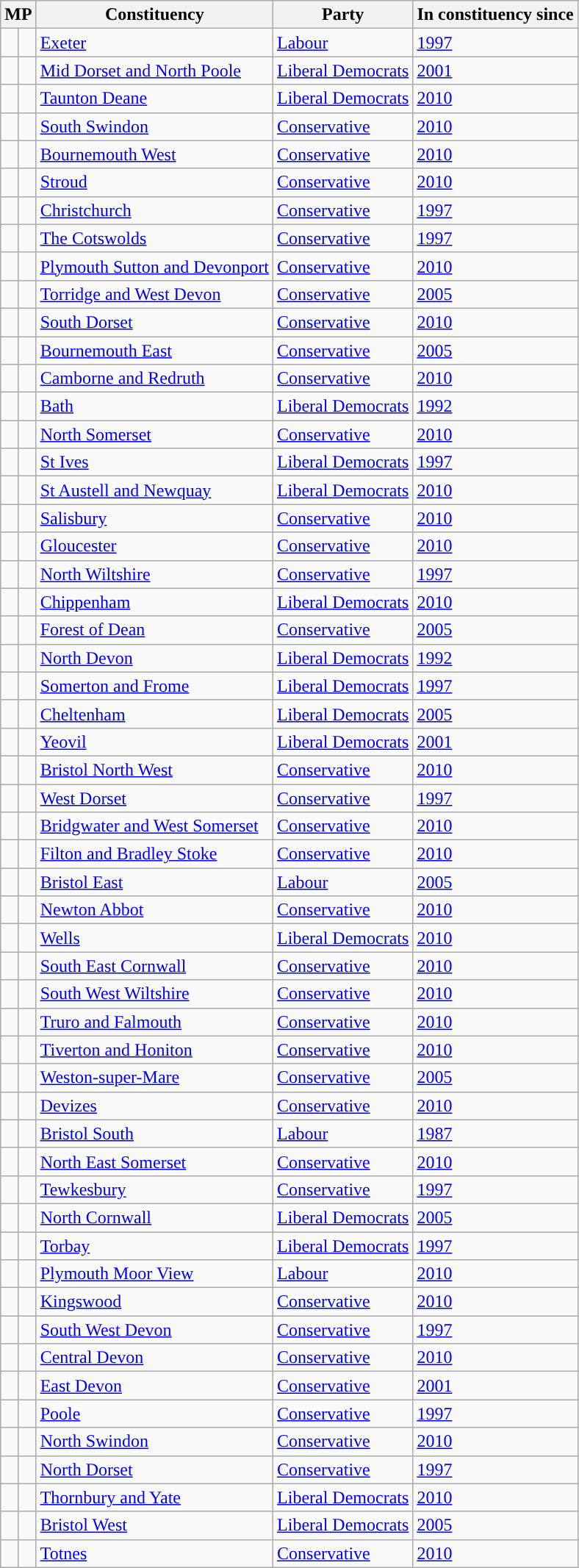<table class="wikitable sortable">
<tr>
<th colspan=2>MP</th>
<th>Constituency</th>
<th>Party</th>
<th>In constituency since</th>
</tr>
<tr>
<td style="color:inherit;background-color: "></td>
<td></td>
<td><a href='#'>Exeter</a></td>
<td><a href='#'>Labour</a></td>
<td><a href='#'>1997</a></td>
</tr>
<tr>
<td style="color:inherit;background-color: "></td>
<td></td>
<td><a href='#'>Mid Dorset and North Poole</a></td>
<td><a href='#'>Liberal Democrats</a></td>
<td><a href='#'>2001</a></td>
</tr>
<tr>
<td style="color:inherit;background-color: "></td>
<td></td>
<td><a href='#'>Taunton Deane</a></td>
<td><a href='#'>Liberal Democrats</a></td>
<td><a href='#'>2010</a></td>
</tr>
<tr>
<td style="color:inherit;background-color: "></td>
<td></td>
<td><a href='#'>South Swindon</a></td>
<td><a href='#'>Conservative</a></td>
<td><a href='#'>2010</a></td>
</tr>
<tr>
<td style="color:inherit;background-color: "></td>
<td></td>
<td><a href='#'>Bournemouth West</a></td>
<td><a href='#'>Conservative</a></td>
<td><a href='#'>2010</a></td>
</tr>
<tr>
<td style="color:inherit;background-color: "></td>
<td></td>
<td><a href='#'>Stroud</a></td>
<td><a href='#'>Conservative</a></td>
<td><a href='#'>2010</a></td>
</tr>
<tr>
<td style="color:inherit;background-color: "></td>
<td></td>
<td><a href='#'>Christchurch</a></td>
<td><a href='#'>Conservative</a></td>
<td><a href='#'>1997</a></td>
</tr>
<tr>
<td style="color:inherit;background-color: "></td>
<td></td>
<td><a href='#'>The Cotswolds</a></td>
<td><a href='#'>Conservative</a></td>
<td><a href='#'>1997</a></td>
</tr>
<tr>
<td style="color:inherit;background-color: "></td>
<td></td>
<td><a href='#'>Plymouth Sutton and Devonport</a></td>
<td><a href='#'>Conservative</a></td>
<td><a href='#'>2010</a></td>
</tr>
<tr>
<td style="color:inherit;background-color: "></td>
<td></td>
<td><a href='#'>Torridge and West Devon</a></td>
<td><a href='#'>Conservative</a></td>
<td><a href='#'>2005</a></td>
</tr>
<tr>
<td style="color:inherit;background-color: "></td>
<td></td>
<td><a href='#'>South Dorset</a></td>
<td><a href='#'>Conservative</a></td>
<td><a href='#'>2010</a></td>
</tr>
<tr>
<td style="color:inherit;background-color: "></td>
<td></td>
<td><a href='#'>Bournemouth East</a></td>
<td><a href='#'>Conservative</a></td>
<td><a href='#'>2005</a></td>
</tr>
<tr>
<td style="color:inherit;background-color: "></td>
<td></td>
<td><a href='#'>Camborne and Redruth</a></td>
<td><a href='#'>Conservative</a></td>
<td><a href='#'>2010</a></td>
</tr>
<tr>
<td style="color:inherit;background-color: "></td>
<td></td>
<td><a href='#'>Bath</a></td>
<td><a href='#'>Liberal Democrats</a></td>
<td><a href='#'>1992</a></td>
</tr>
<tr>
<td style="color:inherit;background-color: "></td>
<td></td>
<td><a href='#'>North Somerset</a></td>
<td><a href='#'>Conservative</a></td>
<td><a href='#'>2010</a></td>
</tr>
<tr>
<td style="color:inherit;background-color: "></td>
<td></td>
<td><a href='#'>St Ives</a></td>
<td><a href='#'>Liberal Democrats</a></td>
<td><a href='#'>1997</a></td>
</tr>
<tr>
<td style="color:inherit;background-color: "></td>
<td></td>
<td><a href='#'>St Austell and Newquay</a></td>
<td><a href='#'>Liberal Democrats</a></td>
<td><a href='#'>2010</a></td>
</tr>
<tr>
<td style="color:inherit;background-color: "></td>
<td></td>
<td><a href='#'>Salisbury</a></td>
<td><a href='#'>Conservative</a></td>
<td><a href='#'>2010</a></td>
</tr>
<tr>
<td style="color:inherit;background-color: "></td>
<td></td>
<td><a href='#'>Gloucester</a></td>
<td><a href='#'>Conservative</a></td>
<td><a href='#'>2010</a></td>
</tr>
<tr>
<td style="color:inherit;background-color: "></td>
<td></td>
<td><a href='#'>North Wiltshire</a></td>
<td><a href='#'>Conservative</a></td>
<td><a href='#'>1997</a></td>
</tr>
<tr>
<td style="color:inherit;background-color: "></td>
<td></td>
<td><a href='#'>Chippenham</a></td>
<td><a href='#'>Liberal Democrats</a></td>
<td><a href='#'>2010</a></td>
</tr>
<tr>
<td style="color:inherit;background-color: "></td>
<td></td>
<td><a href='#'>Forest of Dean</a></td>
<td><a href='#'>Conservative</a></td>
<td><a href='#'>2005</a></td>
</tr>
<tr>
<td style="color:inherit;background-color: "></td>
<td></td>
<td><a href='#'>North Devon</a></td>
<td><a href='#'>Liberal Democrats</a></td>
<td><a href='#'>1992</a></td>
</tr>
<tr>
<td style="color:inherit;background-color: "></td>
<td></td>
<td><a href='#'>Somerton and Frome</a></td>
<td><a href='#'>Liberal Democrats</a></td>
<td><a href='#'>1997</a></td>
</tr>
<tr>
<td style="color:inherit;background-color: "></td>
<td></td>
<td><a href='#'>Cheltenham</a></td>
<td><a href='#'>Liberal Democrats</a></td>
<td><a href='#'>2005</a></td>
</tr>
<tr>
<td style="color:inherit;background-color: "></td>
<td></td>
<td><a href='#'>Yeovil</a></td>
<td><a href='#'>Liberal Democrats</a></td>
<td><a href='#'>2001</a></td>
</tr>
<tr>
<td style="color:inherit;background-color: "></td>
<td></td>
<td><a href='#'>Bristol North West</a></td>
<td><a href='#'>Conservative</a></td>
<td><a href='#'>2010</a></td>
</tr>
<tr>
<td style="color:inherit;background-color: "></td>
<td></td>
<td><a href='#'>West Dorset</a></td>
<td><a href='#'>Conservative</a></td>
<td><a href='#'>1997</a></td>
</tr>
<tr>
<td style="color:inherit;background-color: "></td>
<td></td>
<td><a href='#'>Bridgwater and West Somerset</a></td>
<td><a href='#'>Conservative</a></td>
<td><a href='#'>2010</a></td>
</tr>
<tr>
<td style="color:inherit;background-color: "></td>
<td></td>
<td><a href='#'>Filton and Bradley Stoke</a></td>
<td><a href='#'>Conservative</a></td>
<td><a href='#'>2010</a></td>
</tr>
<tr>
<td style="color:inherit;background-color: "></td>
<td></td>
<td><a href='#'>Bristol East</a></td>
<td><a href='#'>Labour</a></td>
<td><a href='#'>2005</a></td>
</tr>
<tr>
<td style="color:inherit;background-color: "></td>
<td></td>
<td><a href='#'>Newton Abbot</a></td>
<td><a href='#'>Conservative</a></td>
<td><a href='#'>2010</a></td>
</tr>
<tr>
<td style="color:inherit;background-color: "></td>
<td></td>
<td><a href='#'>Wells</a></td>
<td><a href='#'>Liberal Democrats</a></td>
<td><a href='#'>2010</a></td>
</tr>
<tr>
<td style="color:inherit;background-color: "></td>
<td></td>
<td><a href='#'>South East Cornwall</a></td>
<td><a href='#'>Conservative</a></td>
<td><a href='#'>2010</a></td>
</tr>
<tr>
<td style="color:inherit;background-color: "></td>
<td></td>
<td><a href='#'>South West Wiltshire</a></td>
<td><a href='#'>Conservative</a></td>
<td><a href='#'>2010</a></td>
</tr>
<tr>
<td style="color:inherit;background-color: "></td>
<td></td>
<td><a href='#'>Truro and Falmouth</a></td>
<td><a href='#'>Conservative</a></td>
<td><a href='#'>2010</a></td>
</tr>
<tr>
<td style="color:inherit;background-color: "></td>
<td></td>
<td><a href='#'>Tiverton and Honiton</a></td>
<td><a href='#'>Conservative</a></td>
<td><a href='#'>2010</a></td>
</tr>
<tr>
<td style="color:inherit;background-color: "></td>
<td></td>
<td><a href='#'>Weston-super-Mare</a></td>
<td><a href='#'>Conservative</a></td>
<td><a href='#'>2005</a></td>
</tr>
<tr>
<td style="color:inherit;background-color: "></td>
<td></td>
<td><a href='#'>Devizes</a></td>
<td><a href='#'>Conservative</a></td>
<td><a href='#'>2010</a></td>
</tr>
<tr>
<td style="color:inherit;background-color: "></td>
<td></td>
<td><a href='#'>Bristol South</a></td>
<td><a href='#'>Labour</a></td>
<td><a href='#'>1987</a></td>
</tr>
<tr>
<td style="color:inherit;background-color: "></td>
<td></td>
<td><a href='#'>North East Somerset</a></td>
<td><a href='#'>Conservative</a></td>
<td><a href='#'>2010</a></td>
</tr>
<tr>
<td style="color:inherit;background-color: "></td>
<td></td>
<td><a href='#'>Tewkesbury</a></td>
<td><a href='#'>Conservative</a></td>
<td><a href='#'>1997</a></td>
</tr>
<tr>
<td style="color:inherit;background-color: "></td>
<td></td>
<td><a href='#'>North Cornwall</a></td>
<td><a href='#'>Liberal Democrats</a></td>
<td><a href='#'>2005</a></td>
</tr>
<tr>
<td style="color:inherit;background-color: "></td>
<td></td>
<td><a href='#'>Torbay</a></td>
<td><a href='#'>Liberal Democrats</a></td>
<td><a href='#'>1997</a></td>
</tr>
<tr>
<td style="color:inherit;background-color: "></td>
<td></td>
<td><a href='#'>Plymouth Moor View</a></td>
<td><a href='#'>Labour</a></td>
<td><a href='#'>2010</a></td>
</tr>
<tr>
<td style="color:inherit;background-color: "></td>
<td></td>
<td><a href='#'>Kingswood</a></td>
<td><a href='#'>Conservative</a></td>
<td><a href='#'>2010</a></td>
</tr>
<tr>
<td style="color:inherit;background-color: "></td>
<td></td>
<td><a href='#'>South West Devon</a></td>
<td><a href='#'>Conservative</a></td>
<td><a href='#'>1997</a></td>
</tr>
<tr>
<td style="color:inherit;background-color: "></td>
<td></td>
<td><a href='#'>Central Devon</a></td>
<td><a href='#'>Conservative</a></td>
<td><a href='#'>2010</a></td>
</tr>
<tr>
<td style="color:inherit;background-color: "></td>
<td></td>
<td><a href='#'>East Devon</a></td>
<td><a href='#'>Conservative</a></td>
<td><a href='#'>2001</a></td>
</tr>
<tr>
<td style="color:inherit;background-color: "></td>
<td></td>
<td><a href='#'>Poole</a></td>
<td><a href='#'>Conservative</a></td>
<td><a href='#'>1997</a></td>
</tr>
<tr>
<td style="color:inherit;background-color: "></td>
<td></td>
<td><a href='#'>North Swindon</a></td>
<td><a href='#'>Conservative</a></td>
<td><a href='#'>2010</a></td>
</tr>
<tr>
<td style="color:inherit;background-color: "></td>
<td></td>
<td><a href='#'>North Dorset</a></td>
<td><a href='#'>Conservative</a></td>
<td><a href='#'>1997</a></td>
</tr>
<tr>
<td style="color:inherit;background-color: "></td>
<td></td>
<td><a href='#'>Thornbury and Yate</a></td>
<td><a href='#'>Liberal Democrats</a></td>
<td><a href='#'>2010</a></td>
</tr>
<tr>
<td style="color:inherit;background-color: "></td>
<td></td>
<td><a href='#'>Bristol West</a></td>
<td><a href='#'>Liberal Democrats</a></td>
<td><a href='#'>2005</a></td>
</tr>
<tr>
<td style="color:inherit;background-color: "></td>
<td></td>
<td><a href='#'>Totnes</a></td>
<td><a href='#'>Conservative</a></td>
<td><a href='#'>2010</a></td>
</tr>
</table>
